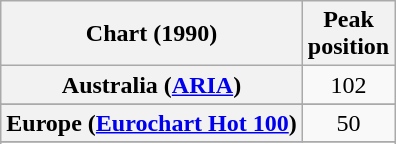<table class="wikitable sortable plainrowheaders" style="text-align:center">
<tr>
<th>Chart (1990)</th>
<th>Peak<br>position</th>
</tr>
<tr>
<th scope="row">Australia (<a href='#'>ARIA</a>)</th>
<td>102</td>
</tr>
<tr>
</tr>
<tr>
<th scope="row">Europe (<a href='#'>Eurochart Hot 100</a>)</th>
<td>50</td>
</tr>
<tr>
</tr>
<tr>
</tr>
<tr>
</tr>
</table>
